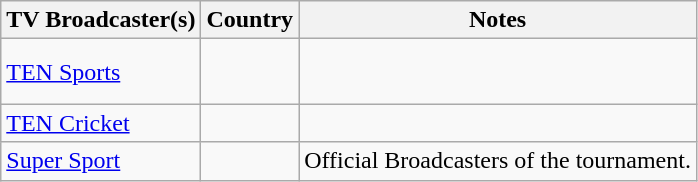<table class="wikitable">
<tr>
<th>TV Broadcaster(s)</th>
<th>Country</th>
<th>Notes</th>
</tr>
<tr>
<td><a href='#'>TEN Sports</a></td>
<td><br><br></td>
<td></td>
</tr>
<tr>
<td><a href='#'>TEN Cricket</a></td>
<td><br></td>
<td></td>
</tr>
<tr>
<td><a href='#'>Super Sport</a></td>
<td><br></td>
<td>Official Broadcasters of the tournament.</td>
</tr>
</table>
